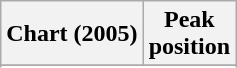<table class="wikitable sortable plainrowheaders" style="text-align:center">
<tr>
<th scope="col">Chart (2005)</th>
<th scope="col">Peak<br> position</th>
</tr>
<tr>
</tr>
<tr>
</tr>
</table>
